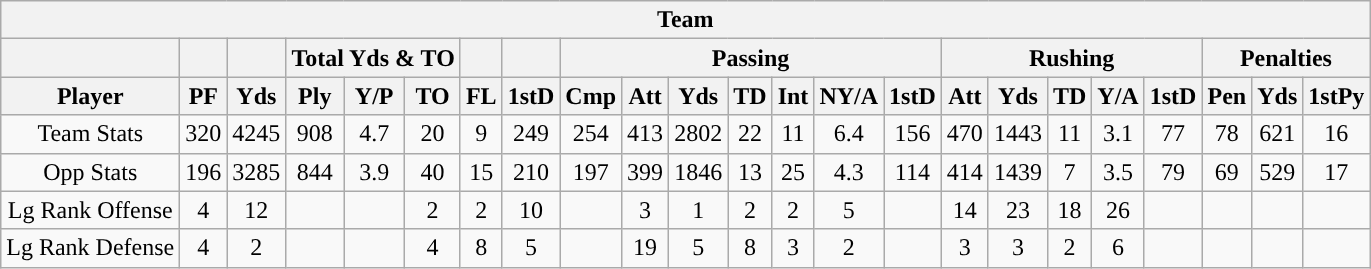<table class="wikitable" style="text-align:center">
<tr>
<th colspan="23">Team</th>
</tr>
<tr>
<th></th>
<th></th>
<th></th>
<th colspan="3">Total Yds & TO</th>
<th></th>
<th></th>
<th colspan="7">Passing</th>
<th colspan="5">Rushing</th>
<th colspan="3">Penalties</th>
</tr>
<tr>
<th>Player</th>
<th>PF</th>
<th>Yds</th>
<th>Ply</th>
<th>Y/P</th>
<th>TO</th>
<th>FL</th>
<th>1stD</th>
<th>Cmp</th>
<th>Att</th>
<th>Yds</th>
<th>TD</th>
<th>Int</th>
<th>NY/A</th>
<th>1stD</th>
<th>Att</th>
<th>Yds</th>
<th>TD</th>
<th>Y/A</th>
<th>1stD</th>
<th>Pen</th>
<th>Yds</th>
<th>1stPy</th>
</tr>
<tr>
<td>Team Stats</td>
<td>320</td>
<td>4245</td>
<td>908</td>
<td>4.7</td>
<td>20</td>
<td>9</td>
<td>249</td>
<td>254</td>
<td>413</td>
<td>2802</td>
<td>22</td>
<td>11</td>
<td>6.4</td>
<td>156</td>
<td>470</td>
<td>1443</td>
<td>11</td>
<td>3.1</td>
<td>77</td>
<td>78</td>
<td>621</td>
<td>16</td>
</tr>
<tr>
<td>Opp Stats</td>
<td>196</td>
<td>3285</td>
<td>844</td>
<td>3.9</td>
<td>40</td>
<td>15</td>
<td>210</td>
<td>197</td>
<td>399</td>
<td>1846</td>
<td>13</td>
<td>25</td>
<td>4.3</td>
<td>114</td>
<td>414</td>
<td>1439</td>
<td>7</td>
<td>3.5</td>
<td>79</td>
<td>69</td>
<td>529</td>
<td>17</td>
</tr>
<tr>
<td>Lg Rank Offense</td>
<td>4</td>
<td>12</td>
<td></td>
<td></td>
<td>2</td>
<td>2</td>
<td>10</td>
<td></td>
<td>3</td>
<td>1</td>
<td>2</td>
<td>2</td>
<td>5</td>
<td></td>
<td>14</td>
<td>23</td>
<td>18</td>
<td>26</td>
<td></td>
<td></td>
<td></td>
<td></td>
</tr>
<tr>
<td>Lg Rank Defense</td>
<td>4</td>
<td>2</td>
<td></td>
<td></td>
<td>4</td>
<td>8</td>
<td>5</td>
<td></td>
<td>19</td>
<td>5</td>
<td>8</td>
<td>3</td>
<td>2</td>
<td></td>
<td>3</td>
<td>3</td>
<td>2</td>
<td>6</td>
<td></td>
<td></td>
<td></td>
<td></td>
</tr>
</table>
